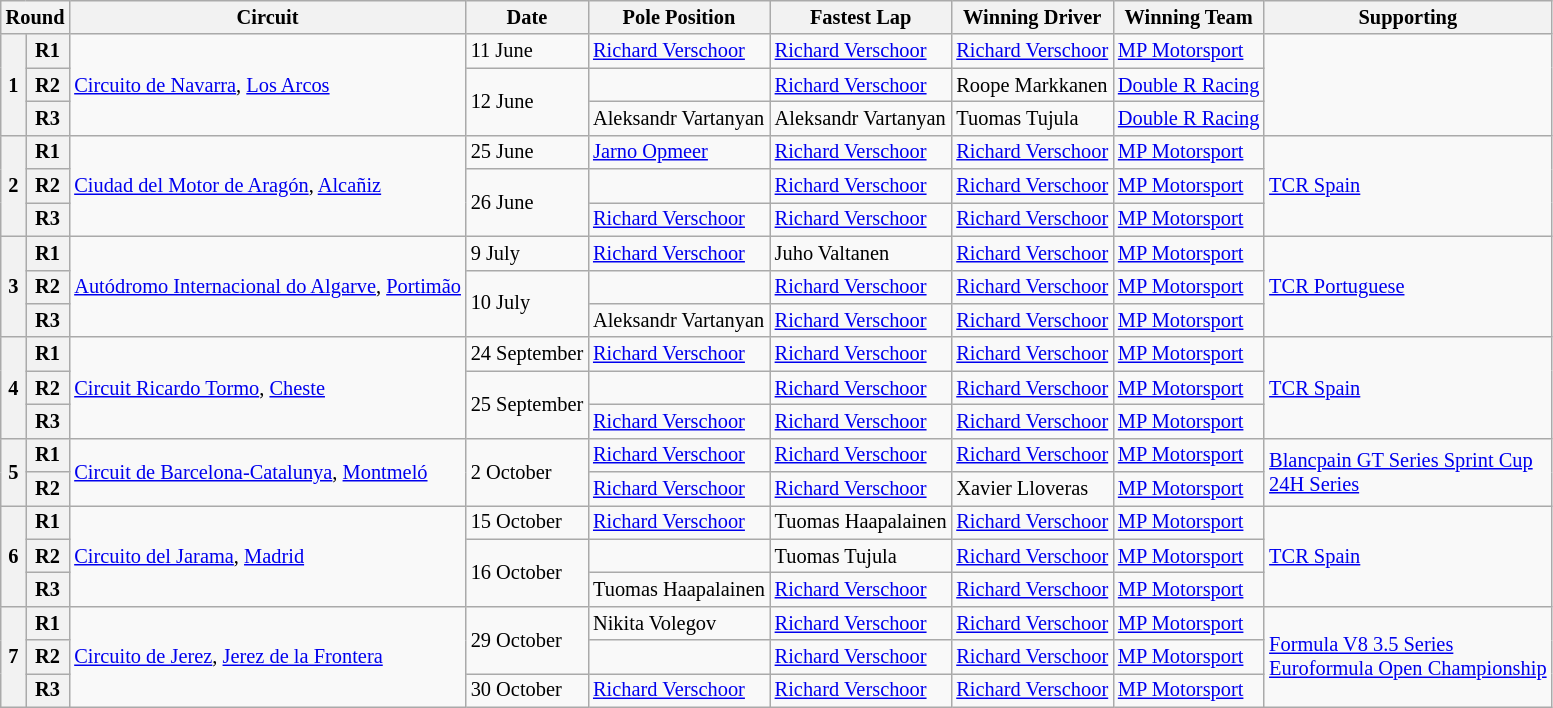<table class="wikitable" style="font-size: 85%">
<tr>
<th colspan=2>Round</th>
<th>Circuit</th>
<th>Date</th>
<th>Pole Position</th>
<th>Fastest Lap</th>
<th>Winning Driver</th>
<th>Winning Team</th>
<th>Supporting</th>
</tr>
<tr>
<th rowspan=3>1</th>
<th>R1</th>
<td rowspan=3> <a href='#'>Circuito de Navarra</a>, <a href='#'>Los Arcos</a></td>
<td>11 June</td>
<td> <a href='#'>Richard Verschoor</a></td>
<td> <a href='#'>Richard Verschoor</a></td>
<td> <a href='#'>Richard Verschoor</a></td>
<td> <a href='#'>MP Motorsport</a></td>
<td rowspan=3></td>
</tr>
<tr>
<th>R2</th>
<td rowspan=2>12 June</td>
<td></td>
<td> <a href='#'>Richard Verschoor</a></td>
<td> Roope Markkanen</td>
<td> <a href='#'>Double R Racing</a></td>
</tr>
<tr>
<th>R3</th>
<td nowrap> Aleksandr Vartanyan</td>
<td nowrap> Aleksandr Vartanyan</td>
<td> Tuomas Tujula</td>
<td nowrap> <a href='#'>Double R Racing</a></td>
</tr>
<tr>
<th rowspan=3>2</th>
<th>R1</th>
<td rowspan=3> <a href='#'>Ciudad del Motor de Aragón</a>, <a href='#'>Alcañiz</a></td>
<td>25 June</td>
<td> <a href='#'>Jarno Opmeer</a></td>
<td> <a href='#'>Richard Verschoor</a></td>
<td> <a href='#'>Richard Verschoor</a></td>
<td> <a href='#'>MP Motorsport</a></td>
<td rowspan=3><a href='#'>TCR Spain</a></td>
</tr>
<tr>
<th>R2</th>
<td rowspan=2>26 June</td>
<td></td>
<td> <a href='#'>Richard Verschoor</a></td>
<td> <a href='#'>Richard Verschoor</a></td>
<td> <a href='#'>MP Motorsport</a></td>
</tr>
<tr>
<th>R3</th>
<td nowrap> <a href='#'>Richard Verschoor</a></td>
<td nowrap> <a href='#'>Richard Verschoor</a></td>
<td nowrap> <a href='#'>Richard Verschoor</a></td>
<td> <a href='#'>MP Motorsport</a></td>
</tr>
<tr>
<th rowspan=3>3</th>
<th>R1</th>
<td rowspan=3 nowrap> <a href='#'>Autódromo Internacional do Algarve</a>, <a href='#'>Portimão</a></td>
<td>9 July</td>
<td> <a href='#'>Richard Verschoor</a></td>
<td> Juho Valtanen</td>
<td> <a href='#'>Richard Verschoor</a></td>
<td> <a href='#'>MP Motorsport</a></td>
<td rowspan=3><a href='#'> TCR Portuguese</a></td>
</tr>
<tr>
<th>R2</th>
<td rowspan=2>10 July</td>
<td></td>
<td> <a href='#'>Richard Verschoor</a></td>
<td> <a href='#'>Richard Verschoor</a></td>
<td> <a href='#'>MP Motorsport</a></td>
</tr>
<tr>
<th>R3</th>
<td> Aleksandr Vartanyan</td>
<td> <a href='#'>Richard Verschoor</a></td>
<td> <a href='#'>Richard Verschoor</a></td>
<td> <a href='#'>MP Motorsport</a></td>
</tr>
<tr>
<th rowspan=3>4</th>
<th>R1</th>
<td rowspan=3> <a href='#'>Circuit Ricardo Tormo</a>, <a href='#'>Cheste</a></td>
<td nowrap>24 September</td>
<td> <a href='#'>Richard Verschoor</a></td>
<td> <a href='#'>Richard Verschoor</a></td>
<td> <a href='#'>Richard Verschoor</a></td>
<td> <a href='#'>MP Motorsport</a></td>
<td rowspan=3><a href='#'>TCR Spain</a></td>
</tr>
<tr>
<th>R2</th>
<td rowspan=2 nowrap>25 September</td>
<td></td>
<td> <a href='#'>Richard Verschoor</a></td>
<td> <a href='#'>Richard Verschoor</a></td>
<td> <a href='#'>MP Motorsport</a></td>
</tr>
<tr>
<th>R3</th>
<td> <a href='#'>Richard Verschoor</a></td>
<td> <a href='#'>Richard Verschoor</a></td>
<td> <a href='#'>Richard Verschoor</a></td>
<td> <a href='#'>MP Motorsport</a></td>
</tr>
<tr>
<th rowspan=2>5</th>
<th>R1</th>
<td rowspan=2> <a href='#'>Circuit de Barcelona-Catalunya</a>, <a href='#'>Montmeló</a></td>
<td rowspan=2>2 October</td>
<td> <a href='#'>Richard Verschoor</a></td>
<td> <a href='#'>Richard Verschoor</a></td>
<td> <a href='#'>Richard Verschoor</a></td>
<td> <a href='#'>MP Motorsport</a></td>
<td rowspan=2 nowrap><a href='#'>Blancpain GT Series Sprint Cup</a> <br> <a href='#'>24H Series</a></td>
</tr>
<tr>
<th>R2</th>
<td> <a href='#'>Richard Verschoor</a></td>
<td> <a href='#'>Richard Verschoor</a></td>
<td> Xavier Lloveras</td>
<td> <a href='#'>MP Motorsport</a></td>
</tr>
<tr>
<th rowspan=3>6</th>
<th>R1</th>
<td rowspan=3> <a href='#'>Circuito del Jarama</a>, <a href='#'>Madrid</a></td>
<td>15 October</td>
<td> <a href='#'>Richard Verschoor</a></td>
<td nowrap> Tuomas Haapalainen</td>
<td> <a href='#'>Richard Verschoor</a></td>
<td> <a href='#'>MP Motorsport</a></td>
<td rowspan=3><a href='#'>TCR Spain</a></td>
</tr>
<tr>
<th>R2</th>
<td rowspan=2>16 October</td>
<td></td>
<td> Tuomas Tujula</td>
<td> <a href='#'>Richard Verschoor</a></td>
<td> <a href='#'>MP Motorsport</a></td>
</tr>
<tr>
<th>R3</th>
<td nowrap> Tuomas Haapalainen</td>
<td> <a href='#'>Richard Verschoor</a></td>
<td> <a href='#'>Richard Verschoor</a></td>
<td> <a href='#'>MP Motorsport</a></td>
</tr>
<tr>
<th rowspan=3>7</th>
<th>R1</th>
<td rowspan=3> <a href='#'>Circuito de Jerez</a>, <a href='#'>Jerez de la Frontera</a></td>
<td rowspan=2>29 October</td>
<td> Nikita Volegov</td>
<td> <a href='#'>Richard Verschoor</a></td>
<td> <a href='#'>Richard Verschoor</a></td>
<td> <a href='#'>MP Motorsport</a></td>
<td rowspan=3 nowrap><a href='#'>Formula V8 3.5 Series</a><br><a href='#'>Euroformula Open Championship</a></td>
</tr>
<tr>
<th>R2</th>
<td></td>
<td> <a href='#'>Richard Verschoor</a></td>
<td> <a href='#'>Richard Verschoor</a></td>
<td> <a href='#'>MP Motorsport</a></td>
</tr>
<tr>
<th>R3</th>
<td>30 October</td>
<td> <a href='#'>Richard Verschoor</a></td>
<td> <a href='#'>Richard Verschoor</a></td>
<td> <a href='#'>Richard Verschoor</a></td>
<td> <a href='#'>MP Motorsport</a></td>
</tr>
</table>
